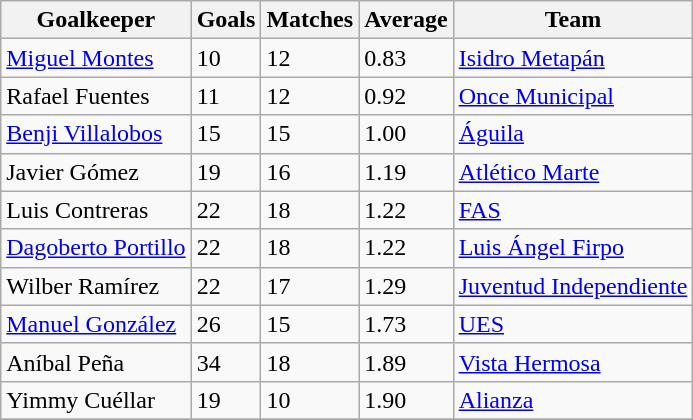<table class="wikitable sortable">
<tr>
<th>Goalkeeper</th>
<th>Goals</th>
<th>Matches</th>
<th>Average</th>
<th>Team</th>
</tr>
<tr>
<td> <a href='#'>Miguel Montes</a></td>
<td>10</td>
<td>12</td>
<td>0.83</td>
<td><a href='#'>Isidro Metapán</a></td>
</tr>
<tr>
<td> Rafael Fuentes</td>
<td>11</td>
<td>12</td>
<td>0.92</td>
<td><a href='#'>Once Municipal</a></td>
</tr>
<tr>
<td> <a href='#'>Benji Villalobos</a></td>
<td>15</td>
<td>15</td>
<td>1.00</td>
<td><a href='#'>Águila</a></td>
</tr>
<tr>
<td> Javier Gómez</td>
<td>19</td>
<td>16</td>
<td>1.19</td>
<td><a href='#'>Atlético Marte</a></td>
</tr>
<tr>
<td> Luis Contreras</td>
<td>22</td>
<td>18</td>
<td>1.22</td>
<td><a href='#'>FAS</a></td>
</tr>
<tr>
<td> <a href='#'>Dagoberto Portillo</a></td>
<td>22</td>
<td>18</td>
<td>1.22</td>
<td><a href='#'>Luis Ángel Firpo</a></td>
</tr>
<tr>
<td> Wilber Ramírez</td>
<td>22</td>
<td>17</td>
<td>1.29</td>
<td><a href='#'>Juventud Independiente</a></td>
</tr>
<tr>
<td> <a href='#'>Manuel González</a></td>
<td>26</td>
<td>15</td>
<td>1.73</td>
<td><a href='#'>UES</a></td>
</tr>
<tr>
<td> Aníbal Peña</td>
<td>34</td>
<td>18</td>
<td>1.89</td>
<td><a href='#'>Vista Hermosa</a></td>
</tr>
<tr>
<td> Yimmy Cuéllar</td>
<td>19</td>
<td>10</td>
<td>1.90</td>
<td><a href='#'>Alianza</a></td>
</tr>
<tr>
</tr>
</table>
